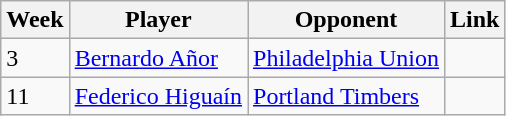<table class=wikitable>
<tr>
<th>Week</th>
<th>Player</th>
<th>Opponent</th>
<th>Link</th>
</tr>
<tr>
<td>3</td>
<td> <a href='#'>Bernardo Añor</a></td>
<td><a href='#'>Philadelphia Union</a></td>
<td></td>
</tr>
<tr>
<td>11</td>
<td> <a href='#'>Federico Higuaín</a></td>
<td><a href='#'>Portland Timbers</a></td>
<td></td>
</tr>
</table>
